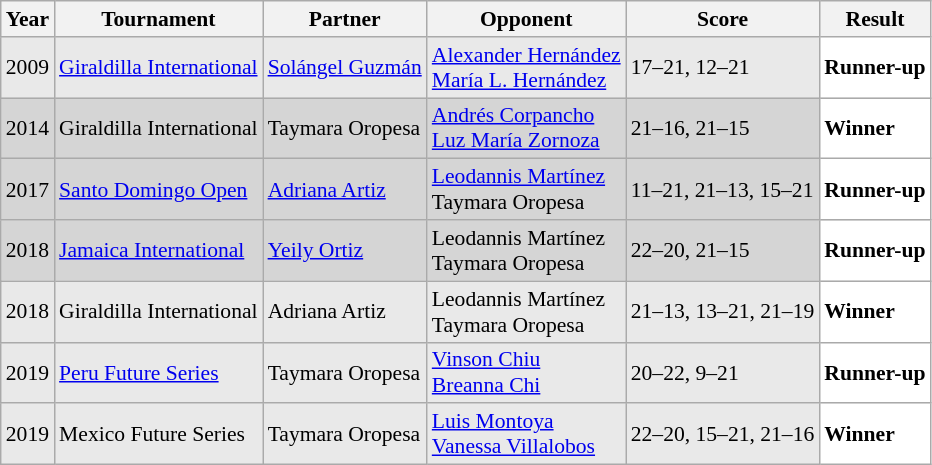<table class="sortable wikitable" style="font-size: 90%;">
<tr>
<th>Year</th>
<th>Tournament</th>
<th>Partner</th>
<th>Opponent</th>
<th>Score</th>
<th>Result</th>
</tr>
<tr style="background:#E9E9E9">
<td align="center">2009</td>
<td align="left"><a href='#'>Giraldilla International</a></td>
<td align="left"> <a href='#'>Solángel Guzmán</a></td>
<td align="left"> <a href='#'>Alexander Hernández</a> <br>  <a href='#'>María L. Hernández</a></td>
<td align="left">17–21, 12–21</td>
<td style="text-align:left; background:white"> <strong>Runner-up</strong></td>
</tr>
<tr style="background:#D5D5D5">
<td align="center">2014</td>
<td align="left">Giraldilla International</td>
<td align="left"> Taymara Oropesa</td>
<td align="left"> <a href='#'>Andrés Corpancho</a> <br>  <a href='#'>Luz María Zornoza</a></td>
<td align="left">21–16, 21–15</td>
<td style="text-align:left; background:white"> <strong>Winner</strong></td>
</tr>
<tr style="background:#D5D5D5">
<td align="center">2017</td>
<td align="left"><a href='#'>Santo Domingo Open</a></td>
<td align="left"> <a href='#'>Adriana Artiz</a></td>
<td align="left"> <a href='#'>Leodannis Martínez</a> <br>  Taymara Oropesa</td>
<td align="left">11–21, 21–13, 15–21</td>
<td style="text-align:left; background:white"> <strong>Runner-up</strong></td>
</tr>
<tr style="background:#D5D5D5">
<td align="center">2018</td>
<td align="left"><a href='#'>Jamaica International</a></td>
<td align="left"> <a href='#'>Yeily Ortiz</a></td>
<td align="left"> Leodannis Martínez <br>  Taymara Oropesa</td>
<td align="left">22–20, 21–15</td>
<td style="text-align:left; background:white"> <strong>Runner-up</strong></td>
</tr>
<tr style="background:#E9E9E9">
<td align="center">2018</td>
<td align="left">Giraldilla International</td>
<td align="left"> Adriana Artiz</td>
<td align="left"> Leodannis Martínez <br>  Taymara Oropesa</td>
<td align="left">21–13, 13–21, 21–19</td>
<td style="text-align:left; background:white"> <strong>Winner</strong></td>
</tr>
<tr style="background:#E9E9E9">
<td align="center">2019</td>
<td align="left"><a href='#'>Peru Future Series</a></td>
<td align="left"> Taymara Oropesa</td>
<td align="left"> <a href='#'>Vinson Chiu</a> <br>  <a href='#'>Breanna Chi</a></td>
<td align="left">20–22, 9–21</td>
<td style="text-align:left; background:white"> <strong>Runner-up</strong></td>
</tr>
<tr style="background:#E9E9E9">
<td align="center">2019</td>
<td align="left">Mexico Future Series</td>
<td align="left"> Taymara Oropesa</td>
<td align="left"> <a href='#'>Luis Montoya</a> <br>  <a href='#'>Vanessa Villalobos</a></td>
<td align="left">22–20, 15–21, 21–16</td>
<td style="text-align:left; background:white"> <strong>Winner</strong></td>
</tr>
</table>
